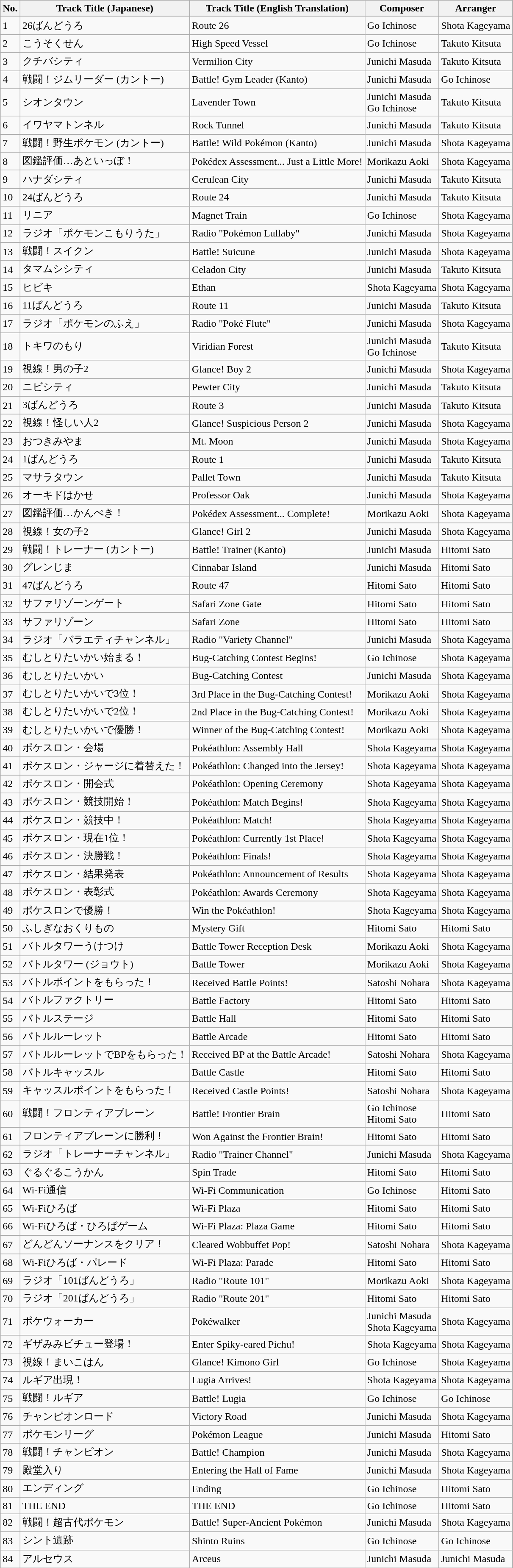<table class="wikitable mw-collapsible mw-collapsed">
<tr>
<th>No.</th>
<th>Track Title (Japanese)</th>
<th>Track Title (English Translation)</th>
<th>Composer</th>
<th>Arranger</th>
</tr>
<tr>
<td>1</td>
<td>26ばんどうろ</td>
<td>Route 26</td>
<td>Go Ichinose</td>
<td>Shota Kageyama</td>
</tr>
<tr>
<td>2</td>
<td>こうそくせん</td>
<td>High Speed Vessel</td>
<td>Go Ichinose</td>
<td>Takuto Kitsuta</td>
</tr>
<tr>
<td>3</td>
<td>クチバシティ</td>
<td>Vermilion City</td>
<td>Junichi Masuda</td>
<td>Takuto Kitsuta</td>
</tr>
<tr>
<td>4</td>
<td>戦闘！ジムリーダー (カントー)</td>
<td>Battle! Gym Leader (Kanto)</td>
<td>Junichi Masuda</td>
<td>Go Ichinose</td>
</tr>
<tr>
<td>5</td>
<td>シオンタウン</td>
<td>Lavender Town</td>
<td>Junichi Masuda<br>Go Ichinose</td>
<td>Takuto Kitsuta</td>
</tr>
<tr>
<td>6</td>
<td>イワヤマトンネル</td>
<td>Rock Tunnel</td>
<td>Junichi Masuda</td>
<td>Takuto Kitsuta</td>
</tr>
<tr>
<td>7</td>
<td>戦闘！野生ポケモン (カントー)</td>
<td>Battle! Wild Pokémon (Kanto)</td>
<td>Junichi Masuda</td>
<td>Shota Kageyama</td>
</tr>
<tr>
<td>8</td>
<td>図鑑評価…あといっぽ！</td>
<td>Pokédex Assessment... Just a Little More!</td>
<td>Morikazu Aoki</td>
<td>Shota Kageyama</td>
</tr>
<tr>
<td>9</td>
<td>ハナダシティ</td>
<td>Cerulean City</td>
<td>Junichi Masuda</td>
<td>Takuto Kitsuta</td>
</tr>
<tr>
<td>10</td>
<td>24ばんどうろ</td>
<td>Route 24</td>
<td>Junichi Masuda</td>
<td>Takuto Kitsuta</td>
</tr>
<tr>
<td>11</td>
<td>リニア</td>
<td>Magnet Train</td>
<td>Go Ichinose</td>
<td>Shota Kageyama</td>
</tr>
<tr>
<td>12</td>
<td>ラジオ「ポケモンこもりうた」</td>
<td>Radio "Pokémon Lullaby"</td>
<td>Junichi Masuda</td>
<td>Shota Kageyama</td>
</tr>
<tr>
<td>13</td>
<td>戦闘！スイクン</td>
<td>Battle! Suicune</td>
<td>Junichi Masuda</td>
<td>Shota Kageyama</td>
</tr>
<tr>
<td>14</td>
<td>タマムシシティ</td>
<td>Celadon City</td>
<td>Junichi Masuda</td>
<td>Takuto Kitsuta</td>
</tr>
<tr>
<td>15</td>
<td>ヒビキ</td>
<td>Ethan</td>
<td>Shota Kageyama</td>
<td>Shota Kageyama</td>
</tr>
<tr>
<td>16</td>
<td>11ばんどうろ</td>
<td>Route 11</td>
<td>Junichi Masuda</td>
<td>Takuto Kitsuta</td>
</tr>
<tr>
<td>17</td>
<td>ラジオ「ポケモンのふえ」</td>
<td>Radio "Poké Flute"</td>
<td>Junichi Masuda</td>
<td>Shota Kageyama</td>
</tr>
<tr>
<td>18</td>
<td>トキワのもり</td>
<td>Viridian Forest</td>
<td>Junichi Masuda<br>Go Ichinose</td>
<td>Takuto Kitsuta</td>
</tr>
<tr>
<td>19</td>
<td>視線！男の子2</td>
<td>Glance! Boy 2</td>
<td>Junichi Masuda</td>
<td>Shota Kageyama</td>
</tr>
<tr>
<td>20</td>
<td>ニビシティ</td>
<td>Pewter City</td>
<td>Junichi Masuda</td>
<td>Takuto Kitsuta</td>
</tr>
<tr>
<td>21</td>
<td>3ばんどうろ</td>
<td>Route 3</td>
<td>Junichi Masuda</td>
<td>Takuto Kitsuta</td>
</tr>
<tr>
<td>22</td>
<td>視線！怪しい人2</td>
<td>Glance! Suspicious Person 2</td>
<td>Junichi Masuda</td>
<td>Shota Kageyama</td>
</tr>
<tr>
<td>23</td>
<td>おつきみやま</td>
<td>Mt. Moon</td>
<td>Junichi Masuda</td>
<td>Shota Kageyama</td>
</tr>
<tr>
<td>24</td>
<td>1ばんどうろ</td>
<td>Route 1</td>
<td>Junichi Masuda</td>
<td>Takuto Kitsuta</td>
</tr>
<tr>
<td>25</td>
<td>マサラタウン</td>
<td>Pallet Town</td>
<td>Junichi Masuda</td>
<td>Takuto Kitsuta</td>
</tr>
<tr>
<td>26</td>
<td>オーキドはかせ</td>
<td>Professor Oak</td>
<td>Junichi Masuda</td>
<td>Shota Kageyama</td>
</tr>
<tr>
<td>27</td>
<td>図鑑評価…かんぺき！</td>
<td>Pokédex Assessment... Complete!</td>
<td>Morikazu Aoki</td>
<td>Shota Kageyama</td>
</tr>
<tr>
<td>28</td>
<td>視線！女の子2</td>
<td>Glance! Girl 2</td>
<td>Junichi Masuda</td>
<td>Shota Kageyama</td>
</tr>
<tr>
<td>29</td>
<td>戦闘！トレーナー (カントー)</td>
<td>Battle! Trainer (Kanto)</td>
<td>Junichi Masuda</td>
<td>Hitomi Sato</td>
</tr>
<tr>
<td>30</td>
<td>グレンじま</td>
<td>Cinnabar Island</td>
<td>Junichi Masuda</td>
<td>Hitomi Sato</td>
</tr>
<tr>
<td>31</td>
<td>47ばんどうろ</td>
<td>Route 47</td>
<td>Hitomi Sato</td>
<td>Hitomi Sato</td>
</tr>
<tr>
<td>32</td>
<td>サファリゾーンゲート</td>
<td>Safari Zone Gate</td>
<td>Hitomi Sato</td>
<td>Hitomi Sato</td>
</tr>
<tr>
<td>33</td>
<td>サファリゾーン</td>
<td>Safari Zone</td>
<td>Hitomi Sato</td>
<td>Hitomi Sato</td>
</tr>
<tr>
<td>34</td>
<td>ラジオ「バラエティチャンネル」</td>
<td>Radio "Variety Channel"</td>
<td>Junichi Masuda</td>
<td>Shota Kageyama</td>
</tr>
<tr>
<td>35</td>
<td>むしとりたいかい始まる！</td>
<td>Bug-Catching Contest Begins!</td>
<td>Go Ichinose</td>
<td>Shota Kageyama</td>
</tr>
<tr>
<td>36</td>
<td>むしとりたいかい</td>
<td>Bug-Catching Contest</td>
<td>Junichi Masuda</td>
<td>Shota Kageyama</td>
</tr>
<tr>
<td>37</td>
<td>むしとりたいかいで3位！</td>
<td>3rd Place in the Bug-Catching Contest!</td>
<td>Morikazu Aoki</td>
<td>Shota Kageyama</td>
</tr>
<tr>
<td>38</td>
<td>むしとりたいかいで2位！</td>
<td>2nd Place in the Bug-Catching Contest!</td>
<td>Morikazu Aoki</td>
<td>Shota Kageyama</td>
</tr>
<tr>
<td>39</td>
<td>むしとりたいかいで優勝！</td>
<td>Winner of the Bug-Catching Contest!</td>
<td>Morikazu Aoki</td>
<td>Shota Kageyama</td>
</tr>
<tr>
<td>40</td>
<td>ポケスロン・会場</td>
<td>Pokéathlon: Assembly Hall</td>
<td>Shota Kageyama</td>
<td>Shota Kageyama</td>
</tr>
<tr>
<td>41</td>
<td>ポケスロン・ジャージに着替えた！</td>
<td>Pokéathlon: Changed into the Jersey!</td>
<td>Shota Kageyama</td>
<td>Shota Kageyama</td>
</tr>
<tr>
<td>42</td>
<td>ポケスロン・開会式</td>
<td>Pokéathlon: Opening Ceremony</td>
<td>Shota Kageyama</td>
<td>Shota Kageyama</td>
</tr>
<tr>
<td>43</td>
<td>ポケスロン・競技開始！</td>
<td>Pokéathlon: Match Begins!</td>
<td>Shota Kageyama</td>
<td>Shota Kageyama</td>
</tr>
<tr>
<td>44</td>
<td>ポケスロン・競技中！</td>
<td>Pokéathlon: Match!</td>
<td>Shota Kageyama</td>
<td>Shota Kageyama</td>
</tr>
<tr>
<td>45</td>
<td>ポケスロン・現在1位！</td>
<td>Pokéathlon: Currently 1st Place!</td>
<td>Shota Kageyama</td>
<td>Shota Kageyama</td>
</tr>
<tr>
<td>46</td>
<td>ポケスロン・決勝戦！</td>
<td>Pokéathlon: Finals!</td>
<td>Shota Kageyama</td>
<td>Shota Kageyama</td>
</tr>
<tr>
<td>47</td>
<td>ポケスロン・結果発表</td>
<td>Pokéathlon: Announcement of Results</td>
<td>Shota Kageyama</td>
<td>Shota Kageyama</td>
</tr>
<tr>
<td>48</td>
<td>ポケスロン・表彰式</td>
<td>Pokéathlon: Awards Ceremony</td>
<td>Shota Kageyama</td>
<td>Shota Kageyama</td>
</tr>
<tr>
<td>49</td>
<td>ポケスロンで優勝！</td>
<td>Win the Pokéathlon!</td>
<td>Shota Kageyama</td>
<td>Shota Kageyama</td>
</tr>
<tr>
<td>50</td>
<td>ふしぎなおくりもの</td>
<td>Mystery Gift</td>
<td>Hitomi Sato</td>
<td>Hitomi Sato</td>
</tr>
<tr>
<td>51</td>
<td>バトルタワーうけつけ</td>
<td>Battle Tower Reception Desk</td>
<td>Morikazu Aoki</td>
<td>Shota Kageyama</td>
</tr>
<tr>
<td>52</td>
<td>バトルタワー (ジョウト)</td>
<td>Battle Tower</td>
<td>Morikazu Aoki</td>
<td>Shota Kageyama</td>
</tr>
<tr>
<td>53</td>
<td>バトルポイントをもらった！</td>
<td>Received Battle Points!</td>
<td>Satoshi Nohara</td>
<td>Shota Kageyama</td>
</tr>
<tr>
<td>54</td>
<td>バトルファクトリー</td>
<td>Battle Factory</td>
<td>Hitomi Sato</td>
<td>Hitomi Sato</td>
</tr>
<tr>
<td>55</td>
<td>バトルステージ</td>
<td>Battle Hall</td>
<td>Hitomi Sato</td>
<td>Hitomi Sato</td>
</tr>
<tr>
<td>56</td>
<td>バトルルーレット</td>
<td>Battle Arcade</td>
<td>Hitomi Sato</td>
<td>Hitomi Sato</td>
</tr>
<tr>
<td>57</td>
<td>バトルルーレットでBPをもらった！</td>
<td>Received BP at the Battle Arcade!</td>
<td>Satoshi Nohara</td>
<td>Shota Kageyama</td>
</tr>
<tr>
<td>58</td>
<td>バトルキャッスル</td>
<td>Battle Castle</td>
<td>Hitomi Sato</td>
<td>Hitomi Sato</td>
</tr>
<tr>
<td>59</td>
<td>キャッスルポイントをもらった！</td>
<td>Received Castle Points!</td>
<td>Satoshi Nohara</td>
<td>Shota Kageyama</td>
</tr>
<tr>
<td>60</td>
<td>戦闘！フロンティアブレーン</td>
<td>Battle! Frontier Brain</td>
<td>Go Ichinose<br>Hitomi Sato</td>
<td>Hitomi Sato</td>
</tr>
<tr>
<td>61</td>
<td>フロンティアブレーンに勝利！</td>
<td>Won Against the Frontier Brain!</td>
<td>Hitomi Sato</td>
<td>Hitomi Sato</td>
</tr>
<tr>
<td>62</td>
<td>ラジオ「トレーナーチャンネル」</td>
<td>Radio "Trainer Channel"</td>
<td>Junichi Masuda</td>
<td>Shota Kageyama</td>
</tr>
<tr>
<td>63</td>
<td>ぐるぐるこうかん</td>
<td>Spin Trade</td>
<td>Hitomi Sato</td>
<td>Hitomi Sato</td>
</tr>
<tr>
<td>64</td>
<td>Wi-Fi通信</td>
<td>Wi-Fi Communication</td>
<td>Go Ichinose</td>
<td>Hitomi Sato</td>
</tr>
<tr>
<td>65</td>
<td>Wi-Fiひろば</td>
<td>Wi-Fi Plaza</td>
<td>Hitomi Sato</td>
<td>Hitomi Sato</td>
</tr>
<tr>
<td>66</td>
<td>Wi-Fiひろば・ひろばゲーム</td>
<td>Wi-Fi Plaza: Plaza Game</td>
<td>Hitomi Sato</td>
<td>Hitomi Sato</td>
</tr>
<tr>
<td>67</td>
<td>どんどんソーナンスをクリア！</td>
<td>Cleared Wobbuffet Pop!</td>
<td>Satoshi Nohara</td>
<td>Shota Kageyama</td>
</tr>
<tr>
<td>68</td>
<td>Wi-Fiひろば・パレード</td>
<td>Wi-Fi Plaza: Parade</td>
<td>Hitomi Sato</td>
<td>Hitomi Sato</td>
</tr>
<tr>
<td>69</td>
<td>ラジオ「101ばんどうろ」</td>
<td>Radio "Route 101"</td>
<td>Morikazu Aoki</td>
<td>Shota Kageyama</td>
</tr>
<tr>
<td>70</td>
<td>ラジオ「201ばんどうろ」</td>
<td>Radio "Route 201"</td>
<td>Hitomi Sato</td>
<td>Hitomi Sato</td>
</tr>
<tr>
<td>71</td>
<td>ポケウォーカー</td>
<td>Pokéwalker</td>
<td>Junichi Masuda<br>Shota Kageyama</td>
<td>Shota Kageyama</td>
</tr>
<tr>
<td>72</td>
<td>ギザみみピチュー登場！</td>
<td>Enter Spiky-eared Pichu!</td>
<td>Shota Kageyama</td>
<td>Shota Kageyama</td>
</tr>
<tr>
<td>73</td>
<td>視線！まいこはん</td>
<td>Glance! Kimono Girl</td>
<td>Go Ichinose</td>
<td>Shota Kageyama</td>
</tr>
<tr>
<td>74</td>
<td>ルギア出現！</td>
<td>Lugia Arrives!</td>
<td>Shota Kageyama</td>
<td>Shota Kageyama</td>
</tr>
<tr>
<td>75</td>
<td>戦闘！ルギア</td>
<td>Battle! Lugia</td>
<td>Go Ichinose</td>
<td>Go Ichinose</td>
</tr>
<tr>
<td>76</td>
<td>チャンピオンロード</td>
<td>Victory Road</td>
<td>Junichi Masuda</td>
<td>Shota Kageyama</td>
</tr>
<tr>
<td>77</td>
<td>ポケモンリーグ</td>
<td>Pokémon League</td>
<td>Junichi Masuda</td>
<td>Hitomi Sato</td>
</tr>
<tr>
<td>78</td>
<td>戦闘！チャンピオン</td>
<td>Battle! Champion</td>
<td>Junichi Masuda</td>
<td>Shota Kageyama</td>
</tr>
<tr>
<td>79</td>
<td>殿堂入り</td>
<td>Entering the Hall of Fame</td>
<td>Junichi Masuda</td>
<td>Shota Kageyama</td>
</tr>
<tr>
<td>80</td>
<td>エンディング</td>
<td>Ending</td>
<td>Go Ichinose</td>
<td>Hitomi Sato</td>
</tr>
<tr>
<td>81</td>
<td>THE END</td>
<td>THE END</td>
<td>Go Ichinose</td>
<td>Hitomi Sato</td>
</tr>
<tr>
<td>82</td>
<td>戦闘！超古代ポケモン</td>
<td>Battle! Super-Ancient Pokémon</td>
<td>Junichi Masuda</td>
<td>Shota Kageyama</td>
</tr>
<tr>
<td>83</td>
<td>シント遺跡</td>
<td>Shinto Ruins</td>
<td>Go Ichinose</td>
<td>Go Ichinose</td>
</tr>
<tr>
<td>84</td>
<td>アルセウス</td>
<td>Arceus</td>
<td>Junichi Masuda</td>
<td>Junichi Masuda</td>
</tr>
</table>
